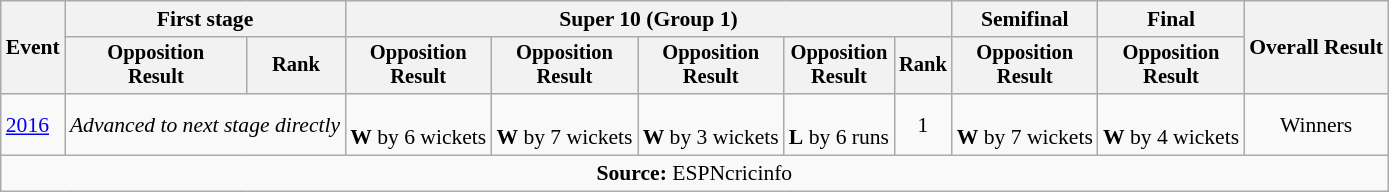<table class=wikitable style=font-size:90%;text-align:center>
<tr>
<th rowspan=2>Event</th>
<th colspan=2>First stage</th>
<th colspan=5>Super 10 (Group 1)</th>
<th>Semifinal</th>
<th>Final</th>
<th rowspan=2>Overall Result</th>
</tr>
<tr style=font-size:95%>
<th>Opposition<br>Result</th>
<th>Rank</th>
<th>Opposition<br>Result</th>
<th>Opposition<br>Result</th>
<th>Opposition<br>Result</th>
<th>Opposition<br>Result</th>
<th>Rank</th>
<th>Opposition<br>Result</th>
<th>Opposition<br>Result</th>
</tr>
<tr>
<td align=left><a href='#'>2016</a></td>
<td colspan="2"><em>Advanced to next stage directly</em></td>
<td><br><strong>W</strong> by 6 wickets</td>
<td><br><strong>W</strong> by 7 wickets</td>
<td><br><strong>W</strong> by 3 wickets</td>
<td><br><strong>L</strong> by 6 runs</td>
<td>1</td>
<td><br><strong>W</strong> by 7 wickets</td>
<td><br><strong>W</strong> by 4 wickets</td>
<td>Winners</td>
</tr>
<tr>
<td colspan="11"><strong>Source:</strong> ESPNcricinfo</td>
</tr>
</table>
